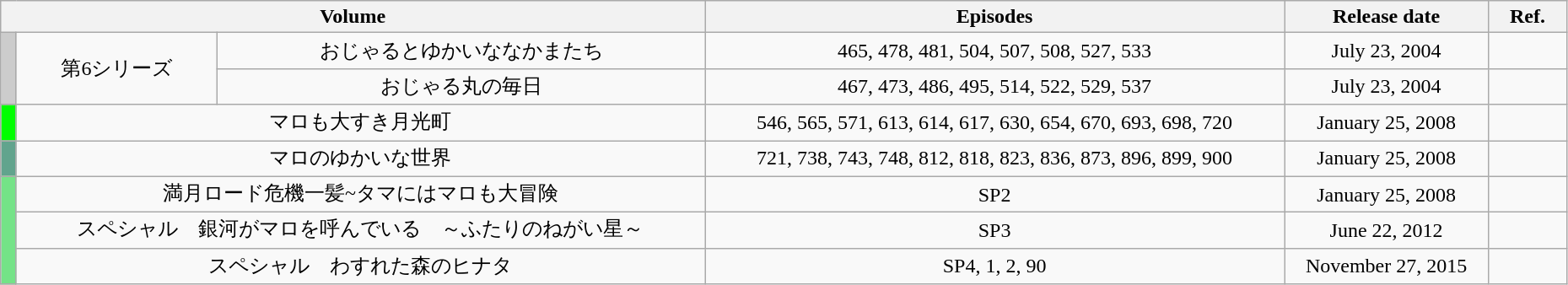<table class="wikitable" style="text-align: center; width: 98%;">
<tr>
<th colspan="3">Volume</th>
<th>Episodes</th>
<th>Release date</th>
<th width="5%">Ref.</th>
</tr>
<tr>
<td rowspan="2" width="1%" style="background: #CCCCCC"></td>
<td rowspan="2">第6シリーズ</td>
<td>おじゃるとゆかいななかまたち</td>
<td>465, 478, 481, 504, 507, 508, 527, 533</td>
<td>July 23, 2004</td>
<td></td>
</tr>
<tr>
<td>おじゃる丸の毎日</td>
<td>467, 473, 486, 495, 514, 522, 529, 537</td>
<td>July 23, 2004</td>
<td></td>
</tr>
<tr>
<td rowspan="1" width="1%" style="background: #00FF00"></td>
<td colspan="2">マロも大すき月光町</td>
<td>546, 565, 571, 613, 614, 617, 630, 654, 670, 693, 698, 720</td>
<td>January 25, 2008</td>
<td></td>
</tr>
<tr>
<td rowspan="1" width="1%" style="background: #61A48D"></td>
<td colspan="2">マロのゆかいな世界</td>
<td>721, 738, 743, 748, 812, 818, 823, 836, 873, 896, 899, 900</td>
<td>January 25, 2008</td>
<td></td>
</tr>
<tr>
<td rowspan="3" width="1%" style="background: #74E387"></td>
<td colspan="2">満月ロード危機一髪~タマにはマロも大冒険</td>
<td>SP2</td>
<td>January 25, 2008</td>
<td></td>
</tr>
<tr>
<td colspan="2">スペシャル　銀河がマロを呼んでいる　～ふたりのねがい星～</td>
<td>SP3</td>
<td>June 22, 2012</td>
<td></td>
</tr>
<tr>
<td colspan="2">スペシャル　わすれた森のヒナタ</td>
<td>SP4, 1, 2, 90</td>
<td>November 27, 2015</td>
<td></td>
</tr>
</table>
